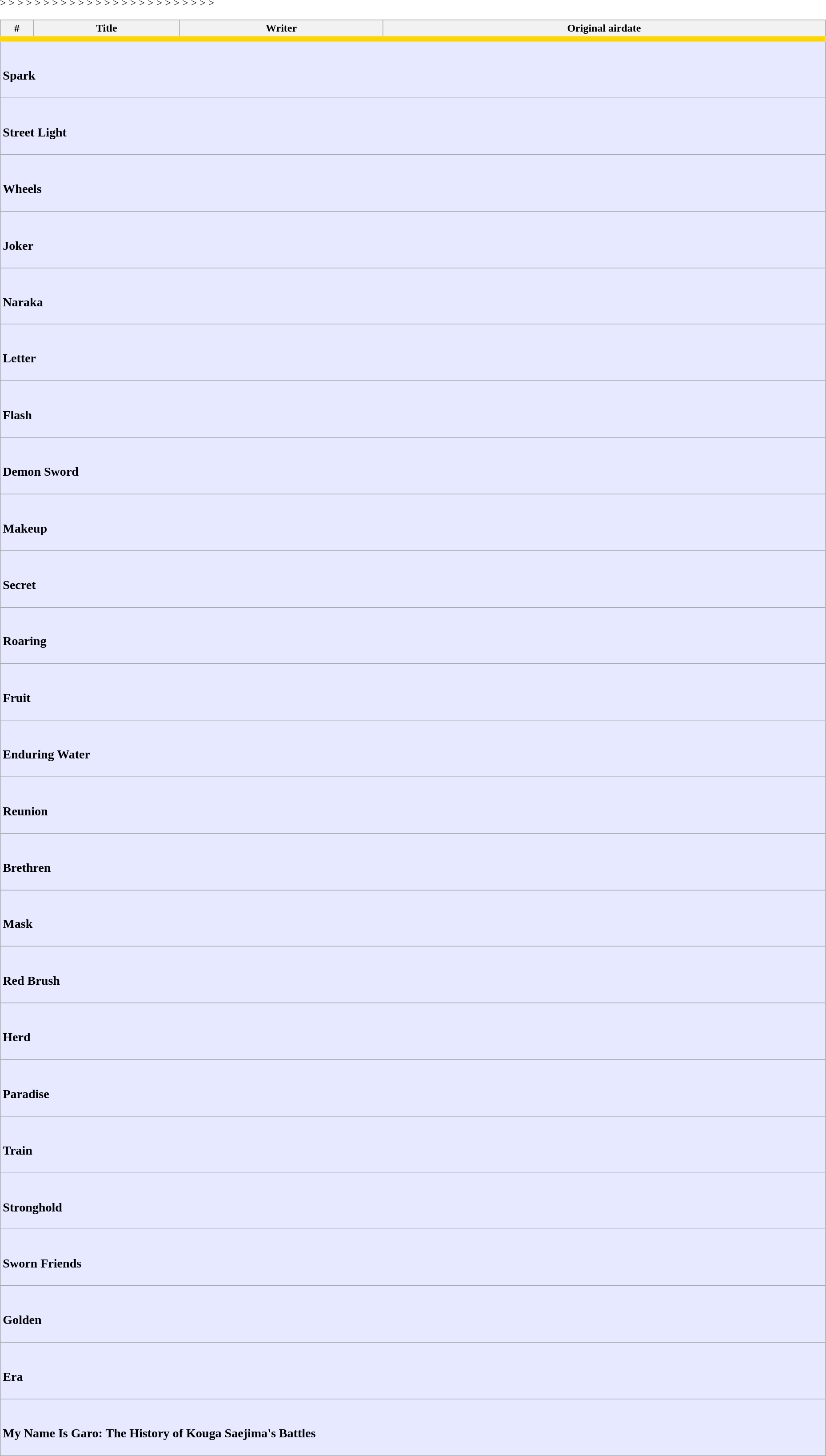<table class="wikitable" width="98%">
<tr style="border-bottom:8px solid #FFD700">
<th width="4%">#</th>
<th>Title</th>
<th>Writer</th>
<th>Original airdate</th>
</tr>
<tr <noinclude>>
<td colspan="4" bgcolor="#e6e9ff"><br><h3>Spark</h3></noinclude>
</td>
</tr>
<tr <noinclude>>
<td colspan="4" bgcolor="#e6e9ff"><br><h3>Street Light</h3></noinclude>
</td>
</tr>
<tr <noinclude>>
<td colspan="4" bgcolor="#e6e9ff"><br><h3>Wheels</h3></noinclude>
</td>
</tr>
<tr <noinclude>>
<td colspan="4" bgcolor="#e6e9ff"><br><h3>Joker</h3></noinclude>
</td>
</tr>
<tr <noinclude>>
<td colspan="4" bgcolor="#e6e9ff"><br><h3>Naraka</h3></noinclude>
</td>
</tr>
<tr <noinclude>>
<td colspan="4" bgcolor="#e6e9ff"><br><h3>Letter</h3></noinclude>
</td>
</tr>
<tr <noinclude>>
<td colspan="4" bgcolor="#e6e9ff"><br><h3>Flash</h3></noinclude>
</td>
</tr>
<tr <noinclude>>
<td colspan="4" bgcolor="#e6e9ff"><br><h3>Demon Sword</h3></noinclude>
</td>
</tr>
<tr <noinclude>>
<td colspan="4" bgcolor="#e6e9ff"><br><h3>Makeup</h3></noinclude>
</td>
</tr>
<tr <noinclude>>
<td colspan="4" bgcolor="#e6e9ff"><br><h3>Secret</h3></noinclude>
</td>
</tr>
<tr <noinclude>>
<td colspan="4" bgcolor="#e6e9ff"><br><h3>Roaring</h3></noinclude>
</td>
</tr>
<tr <noinclude>>
<td colspan="4" bgcolor="#e6e9ff"><br><h3>Fruit</h3></noinclude>
</td>
</tr>
<tr <noinclude>>
<td colspan="4" bgcolor="#e6e9ff"><br><h3>Enduring Water</h3></noinclude>
</td>
</tr>
<tr <noinclude>>
<td colspan="4" bgcolor="#e6e9ff"><br><h3>Reunion</h3></noinclude>
</td>
</tr>
<tr <noinclude>>
<td colspan="4" bgcolor="#e6e9ff"><br><h3>Brethren</h3></noinclude>
</td>
</tr>
<tr <noinclude>>
<td colspan="4" bgcolor="#e6e9ff"><br><h3>Mask</h3></noinclude>
</td>
</tr>
<tr <noinclude>>
<td colspan="4" bgcolor="#e6e9ff"><br><h3>Red Brush</h3></noinclude>
</td>
</tr>
<tr <noinclude>>
<td colspan="4" bgcolor="#e6e9ff"><br><h3>Herd</h3></noinclude>
</td>
</tr>
<tr <noinclude>>
<td colspan="4" bgcolor="#e6e9ff"><br><h3>Paradise</h3></noinclude>
</td>
</tr>
<tr <noinclude>>
<td colspan="4" bgcolor="#e6e9ff"><br><h3>Train</h3></noinclude>
</td>
</tr>
<tr <noinclude>>
<td colspan="4" bgcolor="#e6e9ff"><br><h3>Stronghold</h3></noinclude>
</td>
</tr>
<tr <noinclude>>
<td colspan="4" bgcolor="#e6e9ff"><br><h3>Sworn Friends</h3></noinclude>
</td>
</tr>
<tr <noinclude>>
<td colspan="4" bgcolor="#e6e9ff"><br><h3>Golden</h3></noinclude>
</td>
</tr>
<tr <noinclude>>
<td colspan="4" bgcolor="#e6e9ff"><br><h3>Era</h3></noinclude>
</td>
</tr>
<tr <noinclude>>
<td colspan="4" bgcolor="#e6e9ff"><br><h3>My Name Is Garo: The History of Kouga Saejima's Battles</h3></noinclude>
</td>
</tr>
</table>
